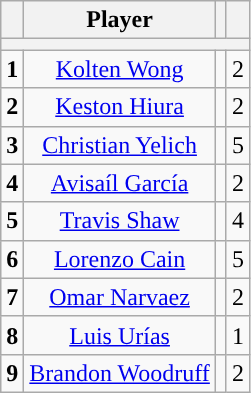<table class="wikitable" style="text-align:center">
<tr>
<th></th>
<th>Player</th>
<th></th>
<th></th>
</tr>
<tr>
<th colspan="4"></th>
</tr>
<tr>
<td><strong>1</strong></td>
<td><a href='#'>Kolten Wong</a></td>
<td></td>
<td>2</td>
</tr>
<tr>
<td><strong>2</strong></td>
<td><a href='#'>Keston Hiura</a></td>
<td></td>
<td>2</td>
</tr>
<tr>
<td><strong>3</strong></td>
<td><a href='#'>Christian Yelich</a></td>
<td></td>
<td>5</td>
</tr>
<tr>
<td><strong>4</strong></td>
<td><a href='#'>Avisaíl García</a></td>
<td></td>
<td>2</td>
</tr>
<tr>
<td><strong>5</strong></td>
<td><a href='#'>Travis Shaw</a></td>
<td></td>
<td>4</td>
</tr>
<tr>
<td><strong>6</strong></td>
<td><a href='#'>Lorenzo Cain</a></td>
<td></td>
<td>5</td>
</tr>
<tr>
<td><strong>7</strong></td>
<td><a href='#'>Omar Narvaez</a></td>
<td></td>
<td>2</td>
</tr>
<tr>
<td><strong>8</strong></td>
<td><a href='#'>Luis Urías</a></td>
<td></td>
<td>1</td>
</tr>
<tr>
<td><strong>9</strong></td>
<td><a href='#'>Brandon Woodruff</a></td>
<td></td>
<td>2</td>
</tr>
</table>
